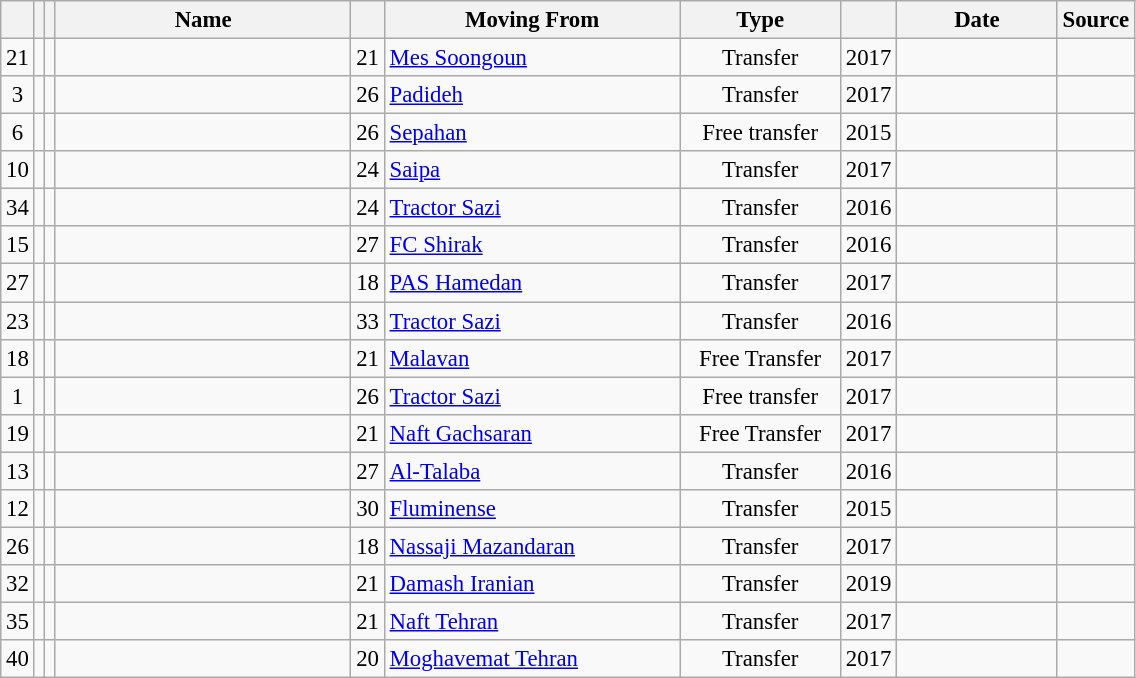<table class="wikitable plainrowheaders sortable" style="font-size:95%">
<tr>
<th></th>
<th></th>
<th></th>
<th scope="col" style="width:190px;">Name</th>
<th></th>
<th scope="col" style="width:190px;">Moving From</th>
<th scope="col" style="width:100px;">Type</th>
<th></th>
<th scope="col" style="width:100px;">Date</th>
<th>Source</th>
</tr>
<tr>
<td align=center>21</td>
<td align=center></td>
<td align=center></td>
<td></td>
<td align=center>21</td>
<td><a href='#'>Mes Soongoun</a></td>
<td align=center>Transfer</td>
<td align=center>2017</td>
<td align=center></td>
<td align=center></td>
</tr>
<tr>
<td align=center>3</td>
<td align=center></td>
<td align=center></td>
<td></td>
<td align=center>26</td>
<td><a href='#'>Padideh</a></td>
<td align=center>Transfer</td>
<td align=center>2017</td>
<td align=center></td>
<td align=center></td>
</tr>
<tr>
<td align=center>6</td>
<td align=center></td>
<td align=center></td>
<td></td>
<td align=center>26</td>
<td><a href='#'>Sepahan</a></td>
<td align=center>Free transfer</td>
<td align=center>2015</td>
<td align=center></td>
<td align=center></td>
</tr>
<tr>
<td align=center>10</td>
<td align=center></td>
<td align=center></td>
<td></td>
<td align=center>24</td>
<td><a href='#'>Saipa</a></td>
<td align=center>Transfer</td>
<td align=center>2017</td>
<td align=center></td>
<td align=center></td>
</tr>
<tr>
<td align=center>34</td>
<td align=center></td>
<td align=center></td>
<td></td>
<td align=center>24</td>
<td><a href='#'>Tractor Sazi</a></td>
<td align=center>Transfer</td>
<td align=center>2016</td>
<td align=center></td>
<td align=center></td>
</tr>
<tr>
<td align=center>15</td>
<td align=center></td>
<td align=center></td>
<td></td>
<td align=center>27</td>
<td> <a href='#'>FC Shirak</a></td>
<td align=center>Transfer</td>
<td align=center>2016</td>
<td align=center></td>
<td align=center></td>
</tr>
<tr>
<td align=center>27</td>
<td align=center></td>
<td align=center></td>
<td></td>
<td align=center>18</td>
<td><a href='#'>PAS Hamedan</a></td>
<td align=center>Transfer</td>
<td align=center>2017</td>
<td align=center></td>
<td align=center></td>
</tr>
<tr>
<td align=center>23</td>
<td align=center></td>
<td align=center></td>
<td></td>
<td align=center>33</td>
<td><a href='#'>Tractor Sazi</a></td>
<td align=center>Transfer</td>
<td align=center>2016</td>
<td align=center></td>
<td align=center></td>
</tr>
<tr>
<td align=center>18</td>
<td align=center></td>
<td align=center></td>
<td></td>
<td align=center>21</td>
<td><a href='#'>Malavan</a></td>
<td align=center>Free Transfer</td>
<td align=center>2017</td>
<td align=center></td>
<td align=center></td>
</tr>
<tr>
<td align=center>1</td>
<td align=center></td>
<td align=center></td>
<td></td>
<td align=center>26</td>
<td><a href='#'>Tractor Sazi</a></td>
<td align=center>Free transfer</td>
<td align=center>2017</td>
<td align=center></td>
<td align=center></td>
</tr>
<tr>
<td align=center>19</td>
<td align=center></td>
<td align=center></td>
<td></td>
<td align=center>21</td>
<td><a href='#'>Naft Gachsaran</a></td>
<td align=center>Free Transfer</td>
<td align=center>2017</td>
<td align=center></td>
<td align=center></td>
</tr>
<tr>
<td align=center>13</td>
<td align=center></td>
<td align=center></td>
<td></td>
<td align=center>27</td>
<td> <a href='#'>Al-Talaba</a></td>
<td align=center>Transfer</td>
<td align=center>2016</td>
<td align=center></td>
<td align=center></td>
</tr>
<tr>
<td align=center>12</td>
<td align=center></td>
<td align=center></td>
<td></td>
<td align=center>30</td>
<td> <a href='#'>Fluminense</a></td>
<td align=center>Transfer</td>
<td align=center>2015</td>
<td align=center></td>
<td align=center></td>
</tr>
<tr>
<td align=center>26</td>
<td align=center></td>
<td align=center></td>
<td></td>
<td align=center>18</td>
<td><a href='#'>Nassaji Mazandaran</a></td>
<td align=center>Transfer</td>
<td align=center>2017</td>
<td align=center></td>
<td align=center></td>
</tr>
<tr>
<td align=center>32</td>
<td align=center></td>
<td align=center></td>
<td></td>
<td align=center>21</td>
<td><a href='#'>Damash Iranian</a></td>
<td align=center>Transfer</td>
<td align=center>2019</td>
<td align=center></td>
<td align=center></td>
</tr>
<tr>
<td align=center>35</td>
<td align=center></td>
<td align=center></td>
<td></td>
<td align=center>21</td>
<td><a href='#'>Naft Tehran</a></td>
<td align=center>Transfer</td>
<td align=center>2017</td>
<td align=center></td>
<td align=center></td>
</tr>
<tr>
<td align=center>40</td>
<td align=center></td>
<td align=center></td>
<td></td>
<td align=center>20</td>
<td><a href='#'>Moghavemat Tehran</a></td>
<td align=center>Transfer</td>
<td align=center>2017</td>
<td align=center></td>
<td align=center></td>
</tr>
</table>
